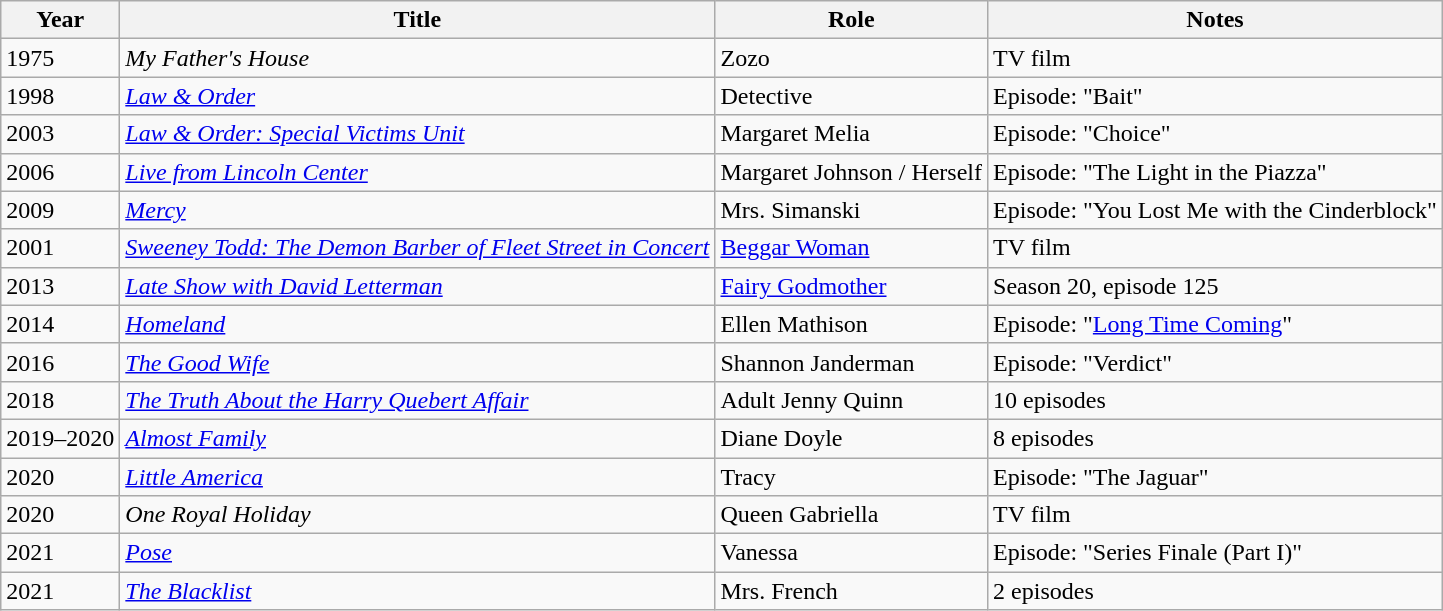<table class="wikitable sortable">
<tr>
<th>Year</th>
<th>Title</th>
<th>Role</th>
<th class="unsortable">Notes</th>
</tr>
<tr>
<td>1975</td>
<td><em>My Father's House</em></td>
<td>Zozo</td>
<td>TV film</td>
</tr>
<tr>
<td>1998</td>
<td><em><a href='#'>Law & Order</a></em></td>
<td>Detective</td>
<td>Episode: "Bait"</td>
</tr>
<tr>
<td>2003</td>
<td><em><a href='#'>Law & Order: Special Victims Unit</a></em></td>
<td>Margaret Melia</td>
<td>Episode: "Choice"</td>
</tr>
<tr>
<td>2006</td>
<td><em><a href='#'>Live from Lincoln Center</a></em></td>
<td>Margaret Johnson / Herself</td>
<td>Episode: "The Light in the Piazza"</td>
</tr>
<tr>
<td>2009</td>
<td><em><a href='#'>Mercy</a></em></td>
<td>Mrs. Simanski</td>
<td>Episode: "You Lost Me with the Cinderblock"</td>
</tr>
<tr>
<td>2001</td>
<td><em><a href='#'>Sweeney Todd: The Demon Barber of Fleet Street in Concert</a></em></td>
<td><a href='#'>Beggar Woman</a></td>
<td>TV film</td>
</tr>
<tr>
<td>2013</td>
<td><em><a href='#'>Late Show with David Letterman</a></em></td>
<td><a href='#'>Fairy Godmother</a></td>
<td>Season 20, episode 125</td>
</tr>
<tr>
<td>2014</td>
<td><em><a href='#'>Homeland</a></em></td>
<td>Ellen Mathison</td>
<td>Episode: "<a href='#'>Long Time Coming</a>"</td>
</tr>
<tr>
<td>2016</td>
<td><em><a href='#'>The Good Wife</a></em></td>
<td>Shannon Janderman</td>
<td>Episode: "Verdict"</td>
</tr>
<tr>
<td>2018</td>
<td><em><a href='#'>The Truth About the Harry Quebert Affair</a></em></td>
<td>Adult Jenny Quinn</td>
<td>10 episodes</td>
</tr>
<tr>
<td>2019–2020</td>
<td><em><a href='#'>Almost Family</a></em></td>
<td>Diane Doyle</td>
<td>8 episodes</td>
</tr>
<tr>
<td>2020</td>
<td><em><a href='#'>Little America</a></em></td>
<td>Tracy</td>
<td>Episode: "The Jaguar"</td>
</tr>
<tr>
<td>2020</td>
<td><em>One Royal Holiday</em></td>
<td>Queen Gabriella</td>
<td>TV film</td>
</tr>
<tr>
<td>2021</td>
<td><em><a href='#'>Pose</a></em></td>
<td>Vanessa</td>
<td>Episode: "Series Finale (Part I)"</td>
</tr>
<tr>
<td>2021</td>
<td><em><a href='#'>The Blacklist</a></em></td>
<td>Mrs. French</td>
<td>2 episodes</td>
</tr>
</table>
